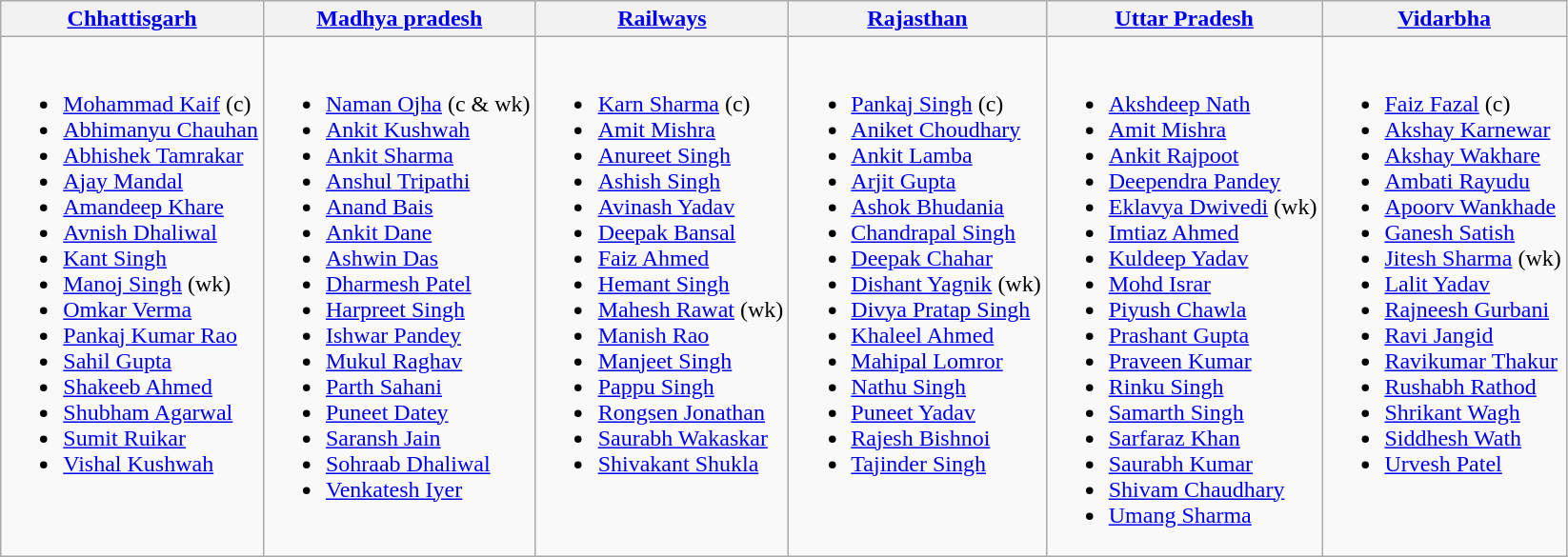<table class="wikitable">
<tr>
<th><a href='#'>Chhattisgarh</a></th>
<th><a href='#'>Madhya pradesh</a></th>
<th><a href='#'>Railways</a></th>
<th><a href='#'>Rajasthan</a></th>
<th><a href='#'>Uttar Pradesh</a></th>
<th><a href='#'>Vidarbha</a></th>
</tr>
<tr style="vertical-align:top">
<td><br><ul><li><a href='#'>Mohammad Kaif</a> (c)</li><li><a href='#'>Abhimanyu Chauhan</a></li><li><a href='#'>Abhishek Tamrakar</a></li><li><a href='#'>Ajay Mandal</a></li><li><a href='#'>Amandeep Khare</a></li><li><a href='#'>Avnish Dhaliwal</a></li><li><a href='#'>Kant Singh</a></li><li><a href='#'>Manoj Singh</a> (wk)</li><li><a href='#'>Omkar Verma</a></li><li><a href='#'>Pankaj Kumar Rao</a></li><li><a href='#'>Sahil Gupta</a></li><li><a href='#'>Shakeeb Ahmed</a></li><li><a href='#'>Shubham Agarwal</a></li><li><a href='#'>Sumit Ruikar</a></li><li><a href='#'>Vishal Kushwah</a></li></ul></td>
<td><br><ul><li><a href='#'>Naman Ojha</a> (c & wk)</li><li><a href='#'>Ankit Kushwah</a></li><li><a href='#'>Ankit Sharma</a></li><li><a href='#'>Anshul Tripathi</a></li><li><a href='#'>Anand Bais</a></li><li><a href='#'>Ankit Dane</a></li><li><a href='#'>Ashwin Das</a></li><li><a href='#'>Dharmesh Patel</a></li><li><a href='#'>Harpreet Singh</a></li><li><a href='#'>Ishwar Pandey</a></li><li><a href='#'>Mukul Raghav</a></li><li><a href='#'>Parth Sahani</a></li><li><a href='#'>Puneet Datey</a></li><li><a href='#'>Saransh Jain</a></li><li><a href='#'>Sohraab Dhaliwal</a></li><li><a href='#'>Venkatesh Iyer</a></li></ul></td>
<td><br><ul><li><a href='#'>Karn Sharma</a> (c)</li><li><a href='#'>Amit Mishra</a></li><li><a href='#'>Anureet Singh</a></li><li><a href='#'>Ashish Singh</a></li><li><a href='#'>Avinash Yadav</a></li><li><a href='#'>Deepak Bansal</a></li><li><a href='#'>Faiz Ahmed</a></li><li><a href='#'>Hemant Singh</a></li><li><a href='#'>Mahesh Rawat</a> (wk)</li><li><a href='#'>Manish Rao</a></li><li><a href='#'>Manjeet Singh</a></li><li><a href='#'>Pappu Singh</a></li><li><a href='#'>Rongsen Jonathan</a></li><li><a href='#'>Saurabh Wakaskar</a></li><li><a href='#'>Shivakant Shukla</a></li></ul></td>
<td><br><ul><li><a href='#'>Pankaj Singh</a> (c)</li><li><a href='#'>Aniket Choudhary</a></li><li><a href='#'>Ankit Lamba</a></li><li><a href='#'>Arjit Gupta</a></li><li><a href='#'>Ashok Bhudania</a></li><li><a href='#'>Chandrapal Singh</a></li><li><a href='#'>Deepak Chahar</a></li><li><a href='#'>Dishant Yagnik</a> (wk)</li><li><a href='#'>Divya Pratap Singh</a></li><li><a href='#'>Khaleel Ahmed</a></li><li><a href='#'>Mahipal Lomror</a></li><li><a href='#'>Nathu Singh</a></li><li><a href='#'>Puneet Yadav</a></li><li><a href='#'>Rajesh Bishnoi</a></li><li><a href='#'>Tajinder Singh</a></li></ul></td>
<td><br><ul><li><a href='#'>Akshdeep Nath</a></li><li><a href='#'>Amit Mishra</a></li><li><a href='#'>Ankit Rajpoot</a></li><li><a href='#'>Deependra Pandey</a></li><li><a href='#'>Eklavya Dwivedi</a> (wk)</li><li><a href='#'>Imtiaz Ahmed</a></li><li><a href='#'>Kuldeep Yadav</a></li><li><a href='#'>Mohd Israr</a></li><li><a href='#'>Piyush Chawla</a></li><li><a href='#'>Prashant Gupta</a></li><li><a href='#'>Praveen Kumar</a></li><li><a href='#'>Rinku Singh</a></li><li><a href='#'>Samarth Singh</a></li><li><a href='#'>Sarfaraz Khan</a></li><li><a href='#'>Saurabh Kumar</a></li><li><a href='#'>Shivam Chaudhary</a></li><li><a href='#'>Umang Sharma</a></li></ul></td>
<td><br><ul><li><a href='#'>Faiz Fazal</a> (c)</li><li><a href='#'>Akshay Karnewar</a></li><li><a href='#'>Akshay Wakhare</a></li><li><a href='#'>Ambati Rayudu</a></li><li><a href='#'>Apoorv Wankhade</a></li><li><a href='#'>Ganesh Satish</a></li><li><a href='#'>Jitesh Sharma</a> (wk)</li><li><a href='#'>Lalit Yadav</a></li><li><a href='#'>Rajneesh Gurbani</a></li><li><a href='#'>Ravi Jangid</a></li><li><a href='#'>Ravikumar Thakur</a></li><li><a href='#'>Rushabh Rathod</a></li><li><a href='#'>Shrikant Wagh</a></li><li><a href='#'>Siddhesh Wath</a></li><li><a href='#'>Urvesh Patel</a></li></ul></td>
</tr>
</table>
